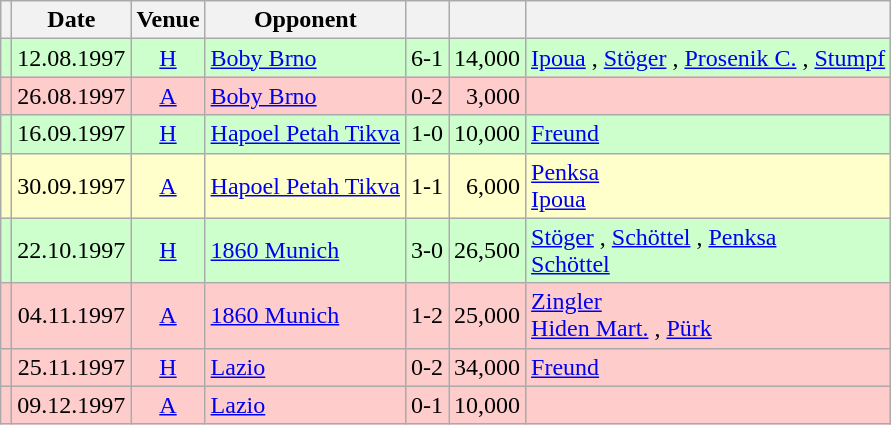<table class="wikitable" Style="text-align: center">
<tr>
<th></th>
<th>Date</th>
<th>Venue</th>
<th>Opponent</th>
<th></th>
<th></th>
<th></th>
</tr>
<tr style="background:#cfc">
<td></td>
<td>12.08.1997</td>
<td><a href='#'>H</a></td>
<td align="left"><a href='#'>Boby Brno</a> </td>
<td>6-1</td>
<td align="right">14,000</td>
<td align="left"><a href='#'>Ipoua</a>  , <a href='#'>Stöger</a>  , <a href='#'>Prosenik C.</a> , <a href='#'>Stumpf</a> </td>
</tr>
<tr style="background:#fcc">
<td></td>
<td>26.08.1997</td>
<td><a href='#'>A</a></td>
<td align="left"><a href='#'>Boby Brno</a> </td>
<td>0-2</td>
<td align="right">3,000</td>
<td align="left"></td>
</tr>
<tr style="background:#cfc">
<td></td>
<td>16.09.1997</td>
<td><a href='#'>H</a></td>
<td align="left"><a href='#'>Hapoel Petah Tikva</a> </td>
<td>1-0</td>
<td align="right">10,000</td>
<td align="left"><a href='#'>Freund</a> </td>
</tr>
<tr style="background:#ffc">
<td></td>
<td>30.09.1997</td>
<td><a href='#'>A</a></td>
<td align="left"><a href='#'>Hapoel Petah Tikva</a> </td>
<td>1-1</td>
<td align="right">6,000</td>
<td align="left"><a href='#'>Penksa</a>  <br> <a href='#'>Ipoua</a> </td>
</tr>
<tr style="background:#cfc">
<td></td>
<td>22.10.1997</td>
<td><a href='#'>H</a></td>
<td align="left"><a href='#'>1860 Munich</a> </td>
<td>3-0</td>
<td align="right">26,500</td>
<td align="left"><a href='#'>Stöger</a> , <a href='#'>Schöttel</a> , <a href='#'>Penksa</a>  <br> <a href='#'>Schöttel</a> </td>
</tr>
<tr style="background:#fcc">
<td></td>
<td>04.11.1997</td>
<td><a href='#'>A</a></td>
<td align="left"><a href='#'>1860 Munich</a> </td>
<td>1-2</td>
<td align="right">25,000</td>
<td align="left"><a href='#'>Zingler</a>  <br> <a href='#'>Hiden Mart.</a> , <a href='#'>Pürk</a> </td>
</tr>
<tr style="background:#fcc">
<td></td>
<td>25.11.1997</td>
<td><a href='#'>H</a></td>
<td align="left"><a href='#'>Lazio</a> </td>
<td>0-2</td>
<td align="right">34,000</td>
<td align="left"><a href='#'>Freund</a> </td>
</tr>
<tr style="background:#fcc">
<td></td>
<td>09.12.1997</td>
<td><a href='#'>A</a></td>
<td align="left"><a href='#'>Lazio</a> </td>
<td>0-1</td>
<td align="right">10,000</td>
<td align="left"></td>
</tr>
</table>
